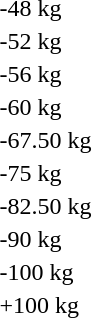<table>
<tr>
<td>-48 kg</td>
<td></td>
<td></td>
<td></td>
</tr>
<tr>
<td>-52 kg</td>
<td></td>
<td></td>
<td></td>
</tr>
<tr>
<td>-56 kg</td>
<td></td>
<td></td>
<td></td>
</tr>
<tr>
<td>-60 kg</td>
<td></td>
<td></td>
<td></td>
</tr>
<tr>
<td>-67.50 kg</td>
<td></td>
<td></td>
<td></td>
</tr>
<tr>
<td>-75 kg</td>
<td></td>
<td></td>
<td></td>
</tr>
<tr>
<td>-82.50 kg</td>
<td></td>
<td></td>
<td></td>
</tr>
<tr>
<td>-90 kg</td>
<td></td>
<td></td>
<td></td>
</tr>
<tr>
<td>-100 kg</td>
<td></td>
<td></td>
<td></td>
</tr>
<tr>
<td>+100 kg</td>
<td></td>
<td></td>
<td></td>
</tr>
</table>
